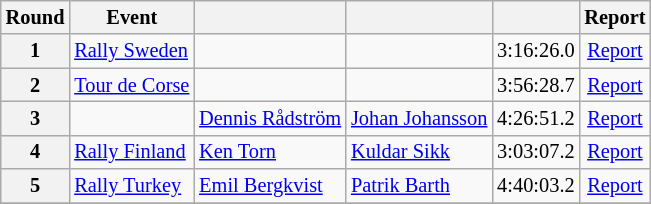<table class="wikitable" style="font-size: 85%;">
<tr>
<th>Round</th>
<th>Event</th>
<th></th>
<th></th>
<th></th>
<th>Report</th>
</tr>
<tr>
<th>1</th>
<td> <a href='#'>Rally Sweden</a></td>
<td></td>
<td></td>
<td align="center">3:16:26.0</td>
<td align="center"><a href='#'>Report</a></td>
</tr>
<tr>
<th>2</th>
<td> <a href='#'>Tour de Corse</a></td>
<td></td>
<td></td>
<td align="center">3:56:28.7</td>
<td align="center"><a href='#'>Report</a></td>
</tr>
<tr>
<th>3</th>
<td></td>
<td> <a href='#'>Dennis Rådström</a></td>
<td> <a href='#'>Johan Johansson</a></td>
<td align="center">4:26:51.2</td>
<td align="center"><a href='#'>Report</a></td>
</tr>
<tr>
<th>4</th>
<td> <a href='#'>Rally Finland</a></td>
<td> <a href='#'>Ken Torn</a></td>
<td> <a href='#'>Kuldar Sikk</a></td>
<td align="center">3:03:07.2</td>
<td align="center"><a href='#'>Report</a></td>
</tr>
<tr>
<th>5</th>
<td> <a href='#'>Rally Turkey</a></td>
<td> <a href='#'>Emil Bergkvist</a></td>
<td> <a href='#'>Patrik Barth</a></td>
<td align="center">4:40:03.2</td>
<td align="center"><a href='#'>Report</a></td>
</tr>
<tr>
</tr>
</table>
